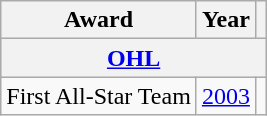<table class="wikitable">
<tr>
<th>Award</th>
<th>Year</th>
<th></th>
</tr>
<tr ALIGN="center" bgcolor="#e0e0e0">
<th colspan="3"><a href='#'>OHL</a></th>
</tr>
<tr>
<td>First All-Star Team</td>
<td><a href='#'>2003</a></td>
<td></td>
</tr>
</table>
